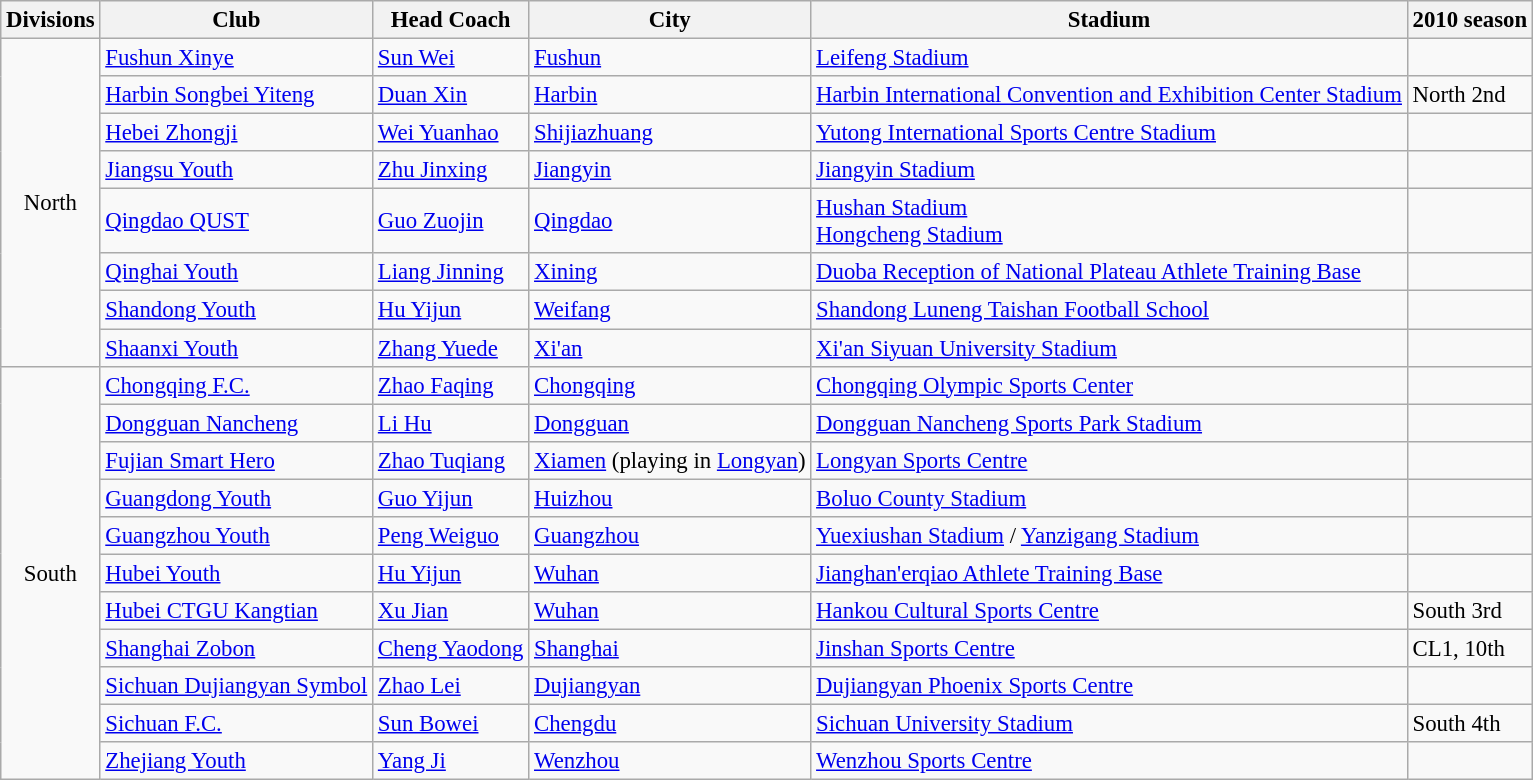<table class="wikitable sortable" style="font-size:95%">
<tr>
<th>Divisions</th>
<th>Club</th>
<th>Head Coach</th>
<th>City</th>
<th>Stadium</th>
<th>2010 season</th>
</tr>
<tr>
<td rowspan=8 align="center">North</td>
<td><a href='#'>Fushun Xinye</a></td>
<td> <a href='#'>Sun Wei</a></td>
<td><a href='#'>Fushun</a></td>
<td><a href='#'>Leifeng Stadium</a></td>
<td></td>
</tr>
<tr>
<td><a href='#'>Harbin Songbei Yiteng</a></td>
<td> <a href='#'>Duan Xin</a></td>
<td><a href='#'>Harbin</a></td>
<td><a href='#'>Harbin International Convention and Exhibition Center Stadium</a></td>
<td>North 2nd</td>
</tr>
<tr>
<td><a href='#'>Hebei Zhongji</a></td>
<td> <a href='#'>Wei Yuanhao</a></td>
<td><a href='#'>Shijiazhuang</a></td>
<td><a href='#'>Yutong International Sports Centre Stadium</a></td>
<td></td>
</tr>
<tr>
<td><a href='#'>Jiangsu Youth</a></td>
<td> <a href='#'>Zhu Jinxing</a></td>
<td><a href='#'>Jiangyin</a></td>
<td><a href='#'>Jiangyin Stadium</a></td>
<td></td>
</tr>
<tr>
<td><a href='#'>Qingdao QUST</a></td>
<td> <a href='#'>Guo Zuojin</a></td>
<td><a href='#'>Qingdao</a></td>
<td><a href='#'>Hushan Stadium</a> <br> <a href='#'>Hongcheng Stadium</a></td>
<td></td>
</tr>
<tr>
<td><a href='#'>Qinghai Youth</a></td>
<td> <a href='#'>Liang Jinning</a></td>
<td><a href='#'>Xining</a></td>
<td><a href='#'>Duoba Reception of National Plateau Athlete Training Base</a></td>
<td></td>
</tr>
<tr>
<td><a href='#'>Shandong Youth</a></td>
<td> <a href='#'>Hu Yijun</a></td>
<td><a href='#'>Weifang</a></td>
<td><a href='#'>Shandong Luneng Taishan Football School</a></td>
<td></td>
</tr>
<tr>
<td><a href='#'>Shaanxi Youth</a></td>
<td> <a href='#'>Zhang Yuede</a></td>
<td><a href='#'>Xi'an</a></td>
<td><a href='#'>Xi'an Siyuan University Stadium</a></td>
<td></td>
</tr>
<tr>
<td rowspan=11 align="center">South</td>
<td><a href='#'>Chongqing F.C.</a></td>
<td> <a href='#'>Zhao Faqing</a></td>
<td><a href='#'>Chongqing</a></td>
<td><a href='#'>Chongqing Olympic Sports Center</a></td>
<td></td>
</tr>
<tr>
<td><a href='#'>Dongguan Nancheng</a></td>
<td> <a href='#'>Li Hu</a></td>
<td><a href='#'>Dongguan</a></td>
<td><a href='#'>Dongguan Nancheng Sports Park Stadium</a></td>
<td></td>
</tr>
<tr>
<td><a href='#'>Fujian Smart Hero</a></td>
<td> <a href='#'>Zhao Tuqiang</a></td>
<td><a href='#'>Xiamen</a> (playing in <a href='#'>Longyan</a>)</td>
<td><a href='#'>Longyan Sports Centre</a></td>
<td></td>
</tr>
<tr>
<td><a href='#'>Guangdong Youth</a></td>
<td> <a href='#'>Guo Yijun</a></td>
<td><a href='#'>Huizhou</a></td>
<td><a href='#'>Boluo County Stadium</a></td>
<td></td>
</tr>
<tr>
<td><a href='#'>Guangzhou Youth</a></td>
<td> <a href='#'>Peng Weiguo</a></td>
<td><a href='#'>Guangzhou</a></td>
<td><a href='#'>Yuexiushan Stadium</a> / <a href='#'>Yanzigang Stadium</a></td>
<td></td>
</tr>
<tr>
<td><a href='#'>Hubei Youth</a></td>
<td> <a href='#'>Hu Yijun</a></td>
<td><a href='#'>Wuhan</a></td>
<td><a href='#'>Jianghan'erqiao Athlete Training Base</a></td>
<td></td>
</tr>
<tr>
<td><a href='#'>Hubei CTGU Kangtian</a></td>
<td> <a href='#'>Xu Jian</a></td>
<td><a href='#'>Wuhan</a></td>
<td><a href='#'>Hankou Cultural Sports Centre</a></td>
<td>South 3rd</td>
</tr>
<tr>
<td><a href='#'>Shanghai Zobon</a></td>
<td> <a href='#'>Cheng Yaodong</a></td>
<td><a href='#'>Shanghai</a></td>
<td><a href='#'>Jinshan Sports Centre</a></td>
<td>CL1, 10th</td>
</tr>
<tr>
<td><a href='#'>Sichuan Dujiangyan Symbol</a></td>
<td> <a href='#'>Zhao Lei</a></td>
<td><a href='#'>Dujiangyan</a></td>
<td><a href='#'>Dujiangyan Phoenix Sports Centre</a></td>
<td></td>
</tr>
<tr>
<td><a href='#'>Sichuan F.C.</a></td>
<td> <a href='#'>Sun Bowei</a></td>
<td><a href='#'>Chengdu</a></td>
<td><a href='#'>Sichuan University Stadium</a></td>
<td>South 4th</td>
</tr>
<tr>
<td><a href='#'>Zhejiang Youth</a></td>
<td> <a href='#'>Yang Ji</a></td>
<td><a href='#'>Wenzhou</a></td>
<td><a href='#'>Wenzhou Sports Centre</a></td>
<td></td>
</tr>
</table>
